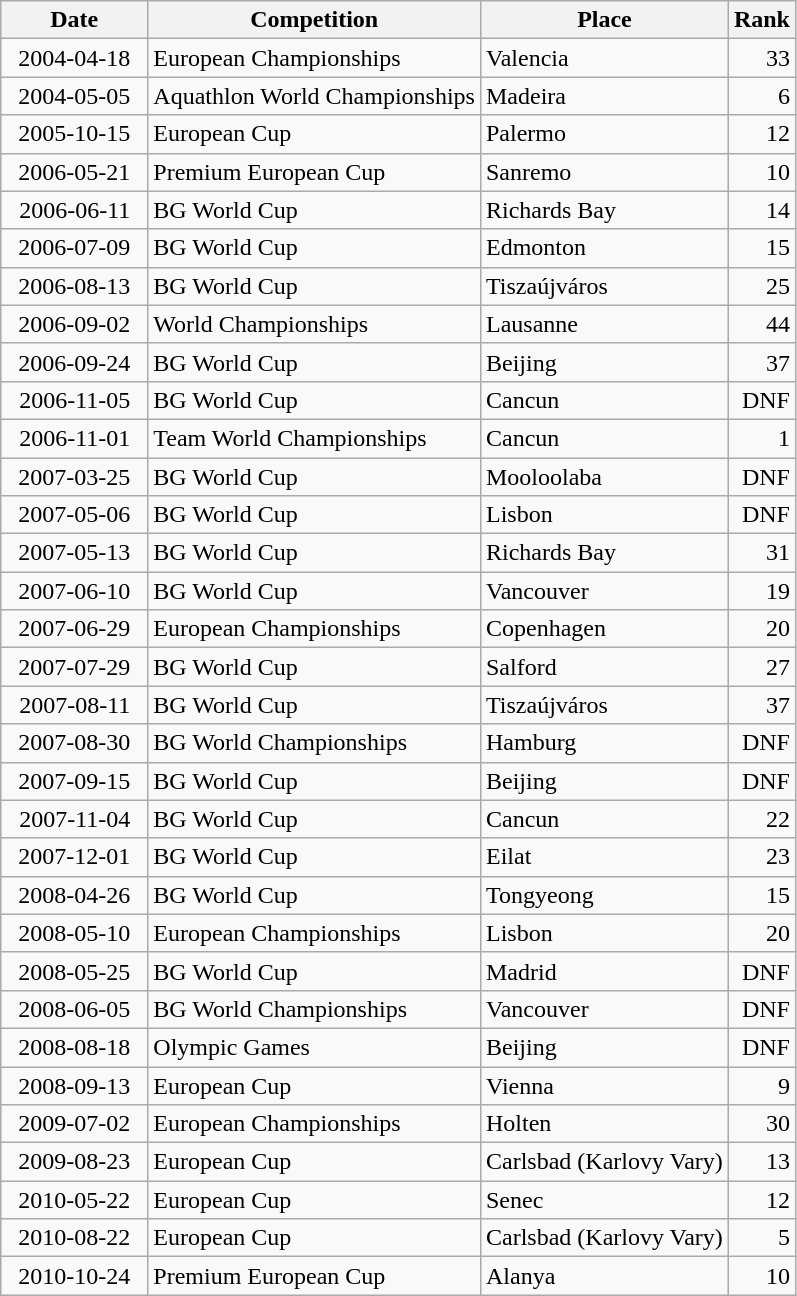<table class="wikitable sortable">
<tr>
<th>Date</th>
<th>Competition</th>
<th>Place</th>
<th>Rank</th>
</tr>
<tr>
<td style="text-align:right">  2004-04-18  </td>
<td>European Championships</td>
<td>Valencia</td>
<td style="text-align:right">33</td>
</tr>
<tr>
<td style="text-align:right">  2004-05-05  </td>
<td>Aquathlon World Championships</td>
<td>Madeira</td>
<td style="text-align:right">6</td>
</tr>
<tr>
<td style="text-align:right">  2005-10-15  </td>
<td>European Cup</td>
<td>Palermo</td>
<td style="text-align:right">12</td>
</tr>
<tr>
<td style="text-align:right">  2006-05-21  </td>
<td>Premium European Cup</td>
<td>Sanremo</td>
<td style="text-align:right">10</td>
</tr>
<tr>
<td style="text-align:right">  2006-06-11  </td>
<td>BG World Cup</td>
<td>Richards Bay</td>
<td style="text-align:right">14</td>
</tr>
<tr>
<td style="text-align:right">  2006-07-09  </td>
<td>BG World Cup</td>
<td>Edmonton</td>
<td style="text-align:right">15</td>
</tr>
<tr>
<td style="text-align:right">  2006-08-13  </td>
<td>BG World Cup</td>
<td>Tiszaújváros</td>
<td style="text-align:right">25</td>
</tr>
<tr>
<td style="text-align:right">  2006-09-02  </td>
<td>World Championships</td>
<td>Lausanne</td>
<td style="text-align:right">44</td>
</tr>
<tr>
<td style="text-align:right">  2006-09-24  </td>
<td>BG World Cup</td>
<td>Beijing</td>
<td style="text-align:right">37</td>
</tr>
<tr>
<td style="text-align:right">  2006-11-05  </td>
<td>BG World Cup</td>
<td>Cancun</td>
<td style="text-align:right">DNF</td>
</tr>
<tr>
<td style="text-align:right">  2006-11-01  </td>
<td>Team World Championships</td>
<td>Cancun</td>
<td style="text-align:right">1</td>
</tr>
<tr>
<td style="text-align:right">  2007-03-25  </td>
<td>BG World Cup</td>
<td>Mooloolaba</td>
<td style="text-align:right">DNF</td>
</tr>
<tr>
<td style="text-align:right">  2007-05-06  </td>
<td>BG World Cup</td>
<td>Lisbon</td>
<td style="text-align:right">DNF</td>
</tr>
<tr>
<td style="text-align:right">  2007-05-13  </td>
<td>BG World Cup</td>
<td>Richards Bay</td>
<td style="text-align:right">31</td>
</tr>
<tr>
<td style="text-align:right">  2007-06-10  </td>
<td>BG World Cup</td>
<td>Vancouver</td>
<td style="text-align:right">19</td>
</tr>
<tr>
<td style="text-align:right">  2007-06-29  </td>
<td>European Championships</td>
<td>Copenhagen</td>
<td style="text-align:right">20</td>
</tr>
<tr>
<td style="text-align:right">  2007-07-29  </td>
<td>BG World Cup</td>
<td>Salford</td>
<td style="text-align:right">27</td>
</tr>
<tr>
<td style="text-align:right">  2007-08-11  </td>
<td>BG World Cup</td>
<td>Tiszaújváros</td>
<td style="text-align:right">37</td>
</tr>
<tr>
<td style="text-align:right">  2007-08-30  </td>
<td>BG World Championships</td>
<td>Hamburg</td>
<td style="text-align:right">DNF</td>
</tr>
<tr>
<td style="text-align:right">  2007-09-15  </td>
<td>BG World Cup</td>
<td>Beijing</td>
<td style="text-align:right">DNF</td>
</tr>
<tr>
<td style="text-align:right">  2007-11-04  </td>
<td>BG World Cup</td>
<td>Cancun</td>
<td style="text-align:right">22</td>
</tr>
<tr>
<td style="text-align:right">  2007-12-01  </td>
<td>BG World Cup</td>
<td>Eilat</td>
<td style="text-align:right">23</td>
</tr>
<tr>
<td style="text-align:right">  2008-04-26  </td>
<td>BG World Cup</td>
<td>Tongyeong</td>
<td style="text-align:right">15</td>
</tr>
<tr>
<td style="text-align:right">  2008-05-10  </td>
<td>European Championships</td>
<td>Lisbon</td>
<td style="text-align:right">20</td>
</tr>
<tr>
<td style="text-align:right">  2008-05-25  </td>
<td>BG World Cup</td>
<td>Madrid</td>
<td style="text-align:right">DNF</td>
</tr>
<tr>
<td style="text-align:right">  2008-06-05  </td>
<td>BG World Championships</td>
<td>Vancouver</td>
<td style="text-align:right">DNF</td>
</tr>
<tr>
<td style="text-align:right">  2008-08-18  </td>
<td>Olympic Games</td>
<td>Beijing</td>
<td style="text-align:right">DNF</td>
</tr>
<tr>
<td style="text-align:right">  2008-09-13  </td>
<td>European Cup</td>
<td>Vienna</td>
<td style="text-align:right">9</td>
</tr>
<tr>
<td style="text-align:right">  2009-07-02  </td>
<td>European Championships</td>
<td>Holten</td>
<td style="text-align:right">30</td>
</tr>
<tr>
<td style="text-align:right">  2009-08-23  </td>
<td>European Cup</td>
<td>Carlsbad (Karlovy Vary)</td>
<td style="text-align:right">13</td>
</tr>
<tr>
<td style="text-align:right">  2010-05-22  </td>
<td>European Cup</td>
<td>Senec</td>
<td style="text-align:right">12</td>
</tr>
<tr>
<td style="text-align:right">  2010-08-22  </td>
<td>European Cup</td>
<td>Carlsbad (Karlovy Vary)</td>
<td style="text-align:right">5</td>
</tr>
<tr>
<td style="text-align:right">  2010-10-24  </td>
<td>Premium European Cup</td>
<td>Alanya</td>
<td style="text-align:right">10</td>
</tr>
</table>
